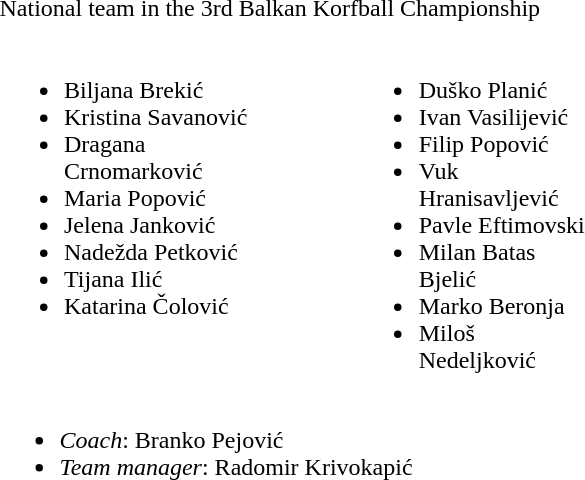<table>
<tr>
<td width="400" style="margin: 0 0 0 0" valig=top><br>National team in the 3rd Balkan Korfball Championship<table>
<tr>
<td valign="top"><br><ul><li>Biljana Brekić</li><li>Kristina Savanović</li><li>Dragana Crnomarković</li><li>Maria Popović</li><li>Jelena Janković</li><li>Nadežda Petković</li><li>Tijana Ilić</li><li>Katarina Čolović</li></ul></td>
<td width="50"> </td>
<td valign="top"><br><ul><li>Duško Planić</li><li>Ivan Vasilijević</li><li>Filip Popović</li><li>Vuk Hranisavljević</li><li>Pavle Eftimovski</li><li>Milan Batas Bjelić</li><li>Marko Beronja</li><li>Miloš Nedeljković</li></ul></td>
</tr>
</table>
<ul><li><em>Coach</em>: Branko Pejović</li><li><em>Team manager</em>: Radomir Krivokapić</li></ul></td>
</tr>
</table>
